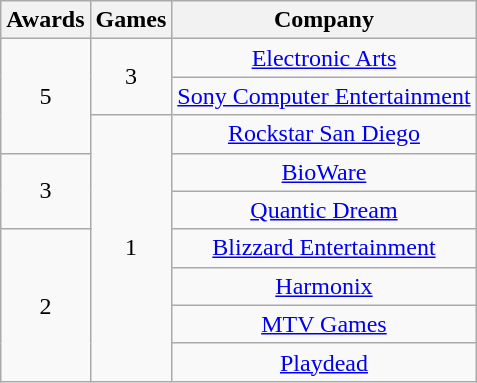<table class="wikitable floatright" rowspan="2" style="text-align:center;" background: #f6e39c;>
<tr>
<th scope="col">Awards</th>
<th scope="col">Games</th>
<th scope="col">Company</th>
</tr>
<tr>
<td rowspan=3>5</td>
<td rowspan=2>3</td>
<td><a href='#'>Electronic Arts</a></td>
</tr>
<tr>
<td><a href='#'>Sony Computer Entertainment</a></td>
</tr>
<tr>
<td rowspan=8>1</td>
<td><a href='#'>Rockstar San Diego</a></td>
</tr>
<tr>
<td rowspan=2>3</td>
<td><a href='#'>BioWare</a></td>
</tr>
<tr>
<td><a href='#'>Quantic Dream</a></td>
</tr>
<tr>
<td rowspan=4>2</td>
<td><a href='#'>Blizzard Entertainment</a></td>
</tr>
<tr>
<td><a href='#'>Harmonix</a></td>
</tr>
<tr>
<td><a href='#'>MTV Games</a></td>
</tr>
<tr>
<td><a href='#'>Playdead</a></td>
</tr>
</table>
